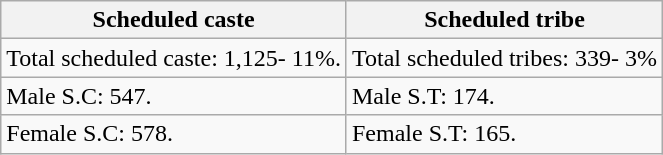<table class="wikitable">
<tr>
<th>Scheduled caste</th>
<th>Scheduled tribe</th>
</tr>
<tr>
<td>Total scheduled caste: 1,125- 11%.</td>
<td>Total scheduled tribes: 339- 3%</td>
</tr>
<tr>
<td>Male S.C: 547.</td>
<td>Male S.T: 174.</td>
</tr>
<tr>
<td>Female S.C: 578.</td>
<td>Female S.T: 165.</td>
</tr>
</table>
